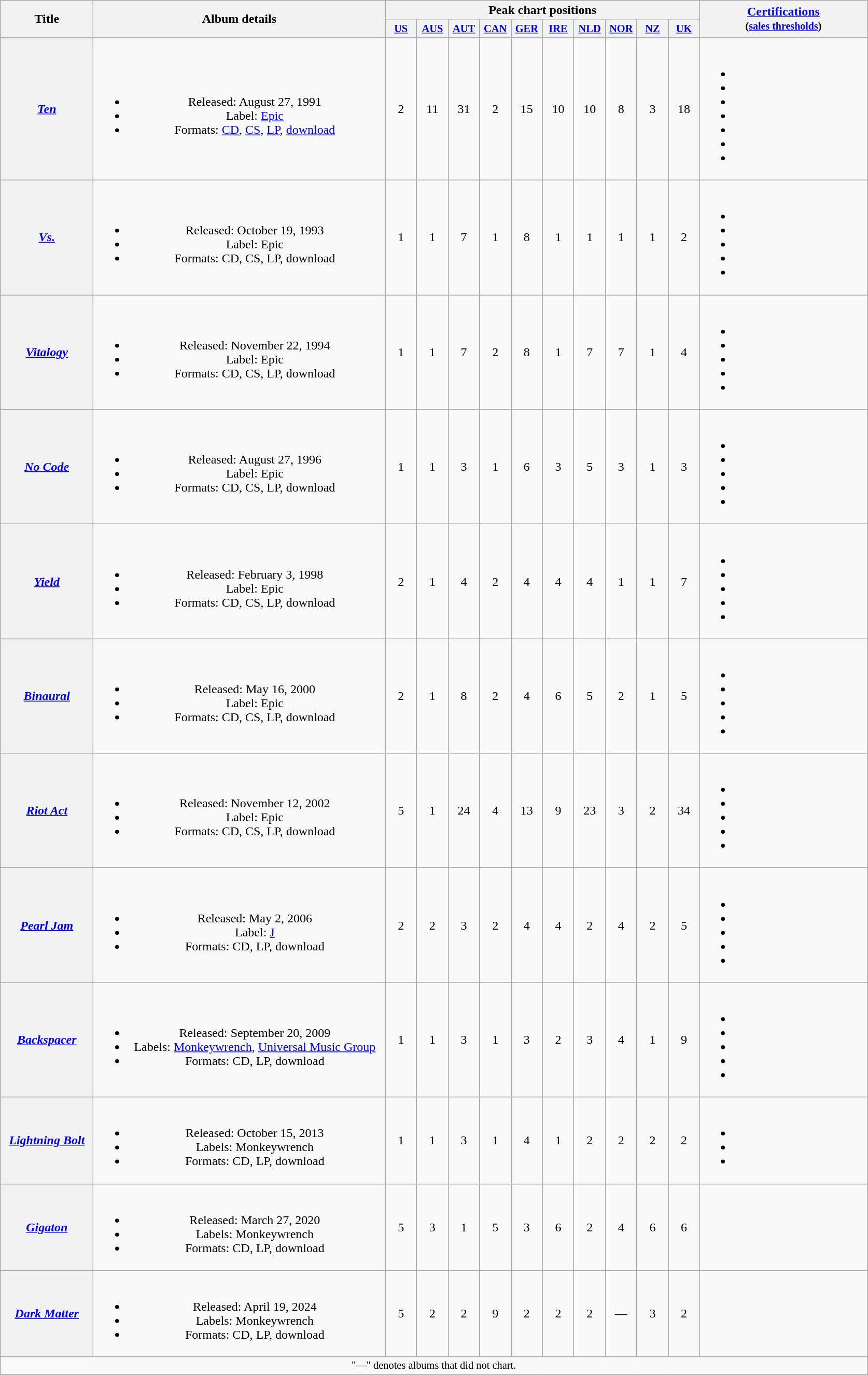<table class="wikitable plainrowheaders" style="text-align:center;">
<tr>
<th scope="col" rowspan="2" style="width:7em;">Title</th>
<th scope="col" rowspan="2" style="width:23em;">Album details</th>
<th scope="col" colspan="10">Peak chart positions</th>
<th scope="col" rowspan="2" style="width:13em;"><a href='#'>Certifications</a><br><small>(<a href='#'>sales thresholds</a>)</small></th>
</tr>
<tr>
<th style="width:2.5em;font-size:85%"><a href='#'>US</a><br></th>
<th style="width:2.5em;font-size:85%"><a href='#'>AUS</a><br></th>
<th style="width:2.5em;font-size:85%"><a href='#'>AUT</a><br></th>
<th style="width:2.5em;font-size:85%"><a href='#'>CAN</a><br></th>
<th style="width:2.5em;font-size:85%"><a href='#'>GER</a><br></th>
<th style="width:2.5em;font-size:85%"><a href='#'>IRE</a><br></th>
<th style="width:2.5em;font-size:85%"><a href='#'>NLD</a><br></th>
<th style="width:2.5em;font-size:85%"><a href='#'>NOR</a><br></th>
<th style="width:2.5em;font-size:85%"><a href='#'>NZ</a><br></th>
<th style="width:2.5em;font-size:85%"><a href='#'>UK</a><br></th>
</tr>
<tr>
<th scope="row"><em><a href='#'>Ten</a></em></th>
<td><br><ul><li>Released: August 27, 1991</li><li>Label: <a href='#'>Epic</a></li><li>Formats: <a href='#'>CD</a>, <a href='#'>CS</a>, <a href='#'>LP</a>, <a href='#'>download</a></li></ul></td>
<td>2</td>
<td>11</td>
<td>31</td>
<td>2</td>
<td>15</td>
<td>10</td>
<td>10</td>
<td>8</td>
<td>3</td>
<td>18</td>
<td><br><ul><li></li><li></li><li></li><li></li><li></li><li></li><li></li></ul></td>
</tr>
<tr>
<th scope="row"><em><a href='#'>Vs.</a></em></th>
<td><br><ul><li>Released: October 19, 1993</li><li>Label: Epic</li><li>Formats: CD, CS, LP, download</li></ul></td>
<td>1</td>
<td>1</td>
<td>7</td>
<td>1</td>
<td>8</td>
<td>1</td>
<td>1</td>
<td>1</td>
<td>1</td>
<td>2</td>
<td><br><ul><li></li><li></li><li></li><li></li><li></li></ul></td>
</tr>
<tr>
<th scope="row"><em><a href='#'>Vitalogy</a></em></th>
<td><br><ul><li>Released: November 22, 1994</li><li>Label: Epic</li><li>Formats: CD, CS, LP, download</li></ul></td>
<td>1</td>
<td>1</td>
<td>7</td>
<td>2</td>
<td>8</td>
<td>1</td>
<td>7</td>
<td>7</td>
<td>1</td>
<td>4</td>
<td><br><ul><li></li><li></li><li></li><li></li><li></li></ul></td>
</tr>
<tr>
<th scope="row"><em><a href='#'>No Code</a></em></th>
<td><br><ul><li>Released: August 27, 1996</li><li>Label: Epic</li><li>Formats: CD, CS, LP, download</li></ul></td>
<td>1</td>
<td>1</td>
<td>3</td>
<td>1</td>
<td>6</td>
<td>3</td>
<td>5</td>
<td>3</td>
<td>1</td>
<td>3</td>
<td><br><ul><li></li><li></li><li></li><li></li><li></li></ul></td>
</tr>
<tr>
<th scope="row"><em><a href='#'>Yield</a></em></th>
<td><br><ul><li>Released: February 3, 1998</li><li>Label: Epic</li><li>Formats: CD, CS, LP, download</li></ul></td>
<td>2</td>
<td>1</td>
<td>4</td>
<td>2</td>
<td>4</td>
<td>4</td>
<td>4</td>
<td>1</td>
<td>1</td>
<td>7</td>
<td><br><ul><li></li><li></li><li></li><li></li><li></li></ul></td>
</tr>
<tr>
<th scope="row"><em><a href='#'>Binaural</a></em></th>
<td><br><ul><li>Released: May 16, 2000</li><li>Label: Epic</li><li>Formats: CD, CS, LP, download</li></ul></td>
<td>2</td>
<td>1</td>
<td>8</td>
<td>2</td>
<td>4</td>
<td>6</td>
<td>5</td>
<td>2</td>
<td>1</td>
<td>5</td>
<td><br><ul><li></li><li></li><li></li><li></li><li></li></ul></td>
</tr>
<tr>
<th scope="row"><em><a href='#'>Riot Act</a></em></th>
<td><br><ul><li>Released: November 12, 2002</li><li>Label: Epic</li><li>Formats: CD, CS, LP, download</li></ul></td>
<td>5</td>
<td>1</td>
<td>24</td>
<td>4</td>
<td>13</td>
<td>9</td>
<td>23</td>
<td>3</td>
<td>2</td>
<td>34</td>
<td><br><ul><li></li><li></li><li></li><li></li><li></li></ul></td>
</tr>
<tr>
<th scope="row"><em><a href='#'>Pearl Jam</a></em></th>
<td><br><ul><li>Released: May 2, 2006</li><li>Label: <a href='#'>J</a></li><li>Formats: CD, LP, download</li></ul></td>
<td>2</td>
<td>2</td>
<td>3</td>
<td>2</td>
<td>4</td>
<td>4</td>
<td>2</td>
<td>4</td>
<td>2</td>
<td>5</td>
<td><br><ul><li></li><li></li><li></li><li></li><li></li></ul></td>
</tr>
<tr>
<th scope="row"><em><a href='#'>Backspacer</a></em></th>
<td><br><ul><li>Released: September 20, 2009</li><li>Labels: <a href='#'>Monkeywrench</a>, <a href='#'>Universal Music Group</a></li><li>Formats: CD, LP, download</li></ul></td>
<td>1</td>
<td>1</td>
<td>3</td>
<td>1</td>
<td>3</td>
<td>2</td>
<td>3</td>
<td>4</td>
<td>1</td>
<td>9</td>
<td><br><ul><li></li><li></li><li></li><li></li><li></li></ul></td>
</tr>
<tr>
<th scope="row"><em><a href='#'>Lightning Bolt</a></em></th>
<td><br><ul><li>Released: October 15, 2013</li><li>Labels: Monkeywrench</li><li>Formats: CD, LP, download</li></ul></td>
<td>1</td>
<td>1</td>
<td>3</td>
<td>1</td>
<td>4</td>
<td>1</td>
<td>2</td>
<td>2</td>
<td>2</td>
<td>2</td>
<td><br><ul><li></li><li></li><li></li></ul></td>
</tr>
<tr>
<th scope="row"><em><a href='#'>Gigaton</a></em></th>
<td><br><ul><li>Released: March 27, 2020</li><li>Labels: Monkeywrench</li><li>Formats: CD, LP, download</li></ul></td>
<td>5</td>
<td>3</td>
<td>1</td>
<td>5</td>
<td>3</td>
<td>6</td>
<td>2</td>
<td>4</td>
<td>6</td>
<td>6</td>
<td></td>
</tr>
<tr>
<th scope="row"><em><a href='#'>Dark Matter</a></em></th>
<td><br><ul><li>Released: April 19, 2024</li><li>Labels: Monkeywrench</li><li>Formats: CD, LP, download</li></ul></td>
<td>5</td>
<td>2<br></td>
<td>2</td>
<td>9</td>
<td>2</td>
<td>2<br></td>
<td>2</td>
<td>—</td>
<td>3<br></td>
<td>2</td>
<td></td>
</tr>
<tr>
<td colspan="30" style="font-size: 85%">"—" denotes albums that did not chart.</td>
</tr>
</table>
